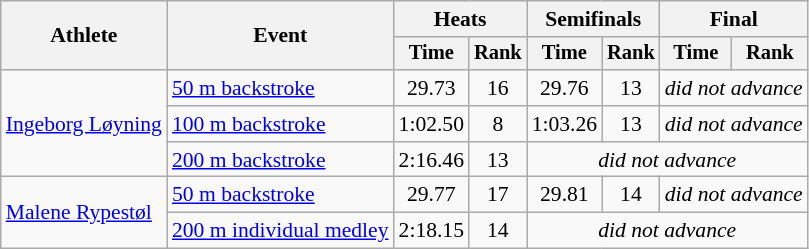<table class=wikitable style="text-align:center;font-size:90%">
<tr>
<th rowspan=2>Athlete</th>
<th rowspan=2>Event</th>
<th colspan=2>Heats</th>
<th colspan=2>Semifinals</th>
<th colspan=2>Final</th>
</tr>
<tr style="font-size:95%">
<th>Time</th>
<th>Rank</th>
<th>Time</th>
<th>Rank</th>
<th>Time</th>
<th>Rank</th>
</tr>
<tr>
<td rowspan=3 align=left><a href='#'>Ingeborg Løyning</a></td>
<td align=left><a href='#'>50 m backstroke</a></td>
<td>29.73</td>
<td>16</td>
<td>29.76</td>
<td>13</td>
<td Colspan=2><em>did not advance</em></td>
</tr>
<tr>
<td align=left><a href='#'>100 m backstroke</a></td>
<td>1:02.50</td>
<td>8</td>
<td>1:03.26</td>
<td>13</td>
<td Colspan=2><em>did not advance</em></td>
</tr>
<tr>
<td align=left><a href='#'>200 m backstroke</a></td>
<td>2:16.46</td>
<td>13</td>
<td Colspan=4><em>did not advance</em></td>
</tr>
<tr>
<td rowspan=2 align=left><a href='#'>Malene Rypestøl</a></td>
<td align=left><a href='#'>50 m backstroke</a></td>
<td>29.77</td>
<td>17</td>
<td>29.81</td>
<td>14</td>
<td Colspan=2><em>did not advance</em></td>
</tr>
<tr>
<td align=left><a href='#'>200 m individual medley</a></td>
<td>2:18.15</td>
<td>14</td>
<td Colspan=4><em>did not advance</em></td>
</tr>
</table>
